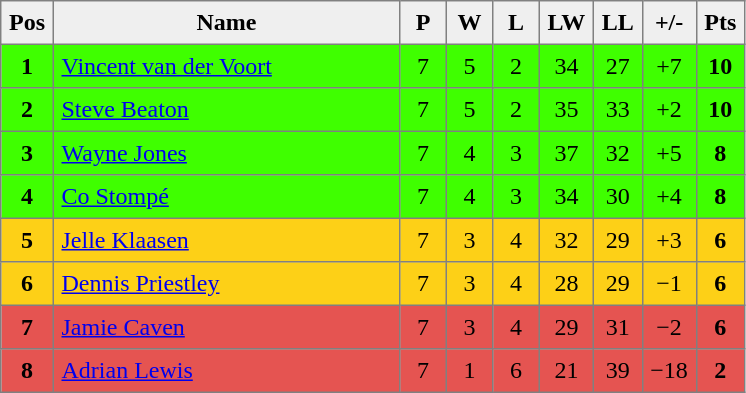<table style=border-collapse:collapse border=1 cellspacing=0 cellpadding=5>
<tr align=center bgcolor=#efefef>
<th width=20>Pos</th>
<th width=220>Name</th>
<th width=20>P</th>
<th width=20>W</th>
<th width=20>L</th>
<th width=20>LW</th>
<th width=20>LL</th>
<th width=20>+/-</th>
<th width=20>Pts</th>
</tr>
<tr align=center bgcolor="#3FFF00">
<td><strong>1</strong></td>
<td align="left"> <a href='#'>Vincent van der Voort</a></td>
<td>7</td>
<td>5</td>
<td>2</td>
<td>34</td>
<td>27</td>
<td>+7</td>
<td><strong>10</strong></td>
</tr>
<tr align=center bgcolor="#3FFF00">
<td><strong>2</strong></td>
<td align="left"> <a href='#'>Steve Beaton</a></td>
<td>7</td>
<td>5</td>
<td>2</td>
<td>35</td>
<td>33</td>
<td>+2</td>
<td><strong>10</strong></td>
</tr>
<tr align=center bgcolor="#3FFF00">
<td><strong>3</strong></td>
<td align="left"> <a href='#'>Wayne Jones</a></td>
<td>7</td>
<td>4</td>
<td>3</td>
<td>37</td>
<td>32</td>
<td>+5</td>
<td><strong>8</strong></td>
</tr>
<tr align=center bgcolor="#3FFF00">
<td><strong>4</strong></td>
<td align="left"> <a href='#'>Co Stompé</a></td>
<td>7</td>
<td>4</td>
<td>3</td>
<td>34</td>
<td>30</td>
<td>+4</td>
<td><strong>8</strong></td>
</tr>
<tr align=center bgcolor="#FDD017">
<td><strong>5</strong></td>
<td align="left"> <a href='#'>Jelle Klaasen</a></td>
<td>7</td>
<td>3</td>
<td>4</td>
<td>32</td>
<td>29</td>
<td>+3</td>
<td><strong>6</strong></td>
</tr>
<tr align=center bgcolor="#FDD017">
<td><strong>6</strong></td>
<td align="left"> <a href='#'>Dennis Priestley</a></td>
<td>7</td>
<td>3</td>
<td>4</td>
<td>28</td>
<td>29</td>
<td>−1</td>
<td><strong>6</strong></td>
</tr>
<tr align=center bgcolor="#E55451">
<td><strong>7</strong></td>
<td align="left"> <a href='#'>Jamie Caven</a></td>
<td>7</td>
<td>3</td>
<td>4</td>
<td>29</td>
<td>31</td>
<td>−2</td>
<td><strong>6</strong></td>
</tr>
<tr align=center bgcolor="#E55451">
<td><strong>8</strong></td>
<td align="left"> <a href='#'>Adrian Lewis</a></td>
<td>7</td>
<td>1</td>
<td>6</td>
<td>21</td>
<td>39</td>
<td>−18</td>
<td><strong>2</strong></td>
</tr>
</table>
